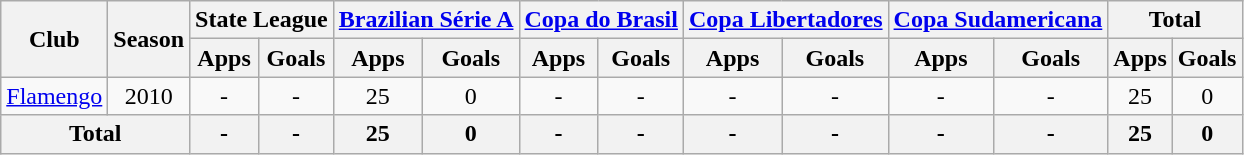<table class="wikitable" style="text-align: center;">
<tr>
<th rowspan="2">Club</th>
<th rowspan="2">Season</th>
<th colspan="2">State League</th>
<th colspan="2"><a href='#'>Brazilian Série A</a></th>
<th colspan="2"><a href='#'>Copa do Brasil</a></th>
<th colspan="2"><a href='#'>Copa Libertadores</a></th>
<th colspan="2"><a href='#'>Copa Sudamericana</a></th>
<th colspan="2">Total</th>
</tr>
<tr>
<th>Apps</th>
<th>Goals</th>
<th>Apps</th>
<th>Goals</th>
<th>Apps</th>
<th>Goals</th>
<th>Apps</th>
<th>Goals</th>
<th>Apps</th>
<th>Goals</th>
<th>Apps</th>
<th>Goals</th>
</tr>
<tr>
<td rowspan="1" valign="center"><a href='#'>Flamengo</a></td>
<td>2010</td>
<td>-</td>
<td>-</td>
<td>25</td>
<td>0</td>
<td>-</td>
<td>-</td>
<td>-</td>
<td>-</td>
<td>-</td>
<td>-</td>
<td>25</td>
<td>0</td>
</tr>
<tr>
<th colspan="2"><strong>Total</strong></th>
<th>-</th>
<th>-</th>
<th>25</th>
<th>0</th>
<th>-</th>
<th>-</th>
<th>-</th>
<th>-</th>
<th>-</th>
<th>-</th>
<th>25</th>
<th>0</th>
</tr>
</table>
